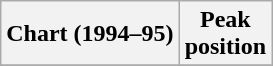<table class="wikitable plainrowheaders" style="text-align:center">
<tr>
<th scope="col">Chart (1994–95)</th>
<th scope="col">Peak<br>position</th>
</tr>
<tr>
</tr>
</table>
